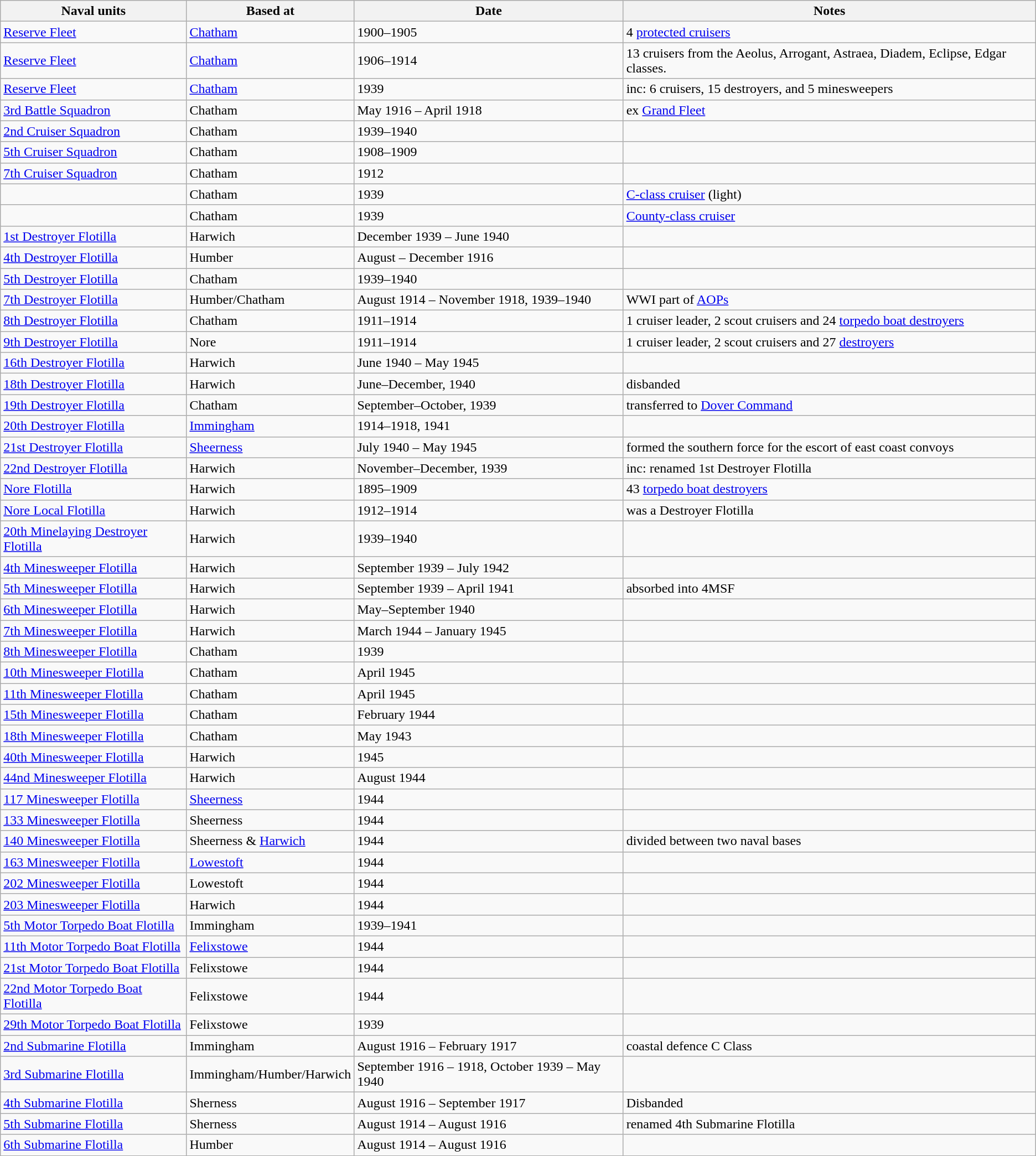<table class="wikitable sortable">
<tr>
<th>Naval units</th>
<th>Based at</th>
<th>Date</th>
<th>Notes</th>
</tr>
<tr>
<td><a href='#'>Reserve Fleet</a></td>
<td><a href='#'>Chatham</a></td>
<td>1900–1905</td>
<td>4 <a href='#'>protected cruisers</a></td>
</tr>
<tr>
<td><a href='#'>Reserve Fleet</a></td>
<td><a href='#'>Chatham</a></td>
<td>1906–1914</td>
<td>13 cruisers from the Aeolus, Arrogant, Astraea, Diadem, Eclipse, Edgar classes.</td>
</tr>
<tr>
<td><a href='#'>Reserve Fleet</a></td>
<td><a href='#'>Chatham</a></td>
<td>1939</td>
<td>inc: 6 cruisers, 15 destroyers, and 5 minesweepers</td>
</tr>
<tr>
<td><a href='#'>3rd Battle Squadron</a></td>
<td>Chatham</td>
<td>May 1916 – April 1918</td>
<td>ex <a href='#'>Grand Fleet</a></td>
</tr>
<tr>
<td><a href='#'>2nd Cruiser Squadron</a></td>
<td>Chatham</td>
<td>1939–1940</td>
<td></td>
</tr>
<tr>
<td><a href='#'>5th Cruiser Squadron</a></td>
<td>Chatham</td>
<td>1908–1909</td>
<td></td>
</tr>
<tr>
<td><a href='#'>7th Cruiser Squadron</a></td>
<td>Chatham</td>
<td>1912</td>
<td></td>
</tr>
<tr>
<td></td>
<td>Chatham</td>
<td>1939</td>
<td><a href='#'>C-class cruiser</a> (light)</td>
</tr>
<tr>
<td></td>
<td>Chatham</td>
<td>1939</td>
<td><a href='#'>County-class cruiser</a></td>
</tr>
<tr>
<td><a href='#'>1st Destroyer Flotilla</a></td>
<td>Harwich</td>
<td>December 1939 – June 1940</td>
<td></td>
</tr>
<tr>
<td><a href='#'>4th Destroyer Flotilla</a></td>
<td>Humber</td>
<td>August – December 1916</td>
<td></td>
</tr>
<tr>
<td><a href='#'>5th Destroyer Flotilla</a></td>
<td>Chatham</td>
<td>1939–1940</td>
<td></td>
</tr>
<tr>
<td><a href='#'>7th Destroyer Flotilla</a></td>
<td>Humber/Chatham</td>
<td>August 1914 – November 1918, 1939–1940</td>
<td>WWI part of <a href='#'>AOPs</a></td>
</tr>
<tr>
<td><a href='#'>8th Destroyer Flotilla</a></td>
<td>Chatham</td>
<td>1911–1914</td>
<td>1 cruiser leader, 2 scout cruisers and 24 <a href='#'>torpedo boat destroyers</a></td>
</tr>
<tr>
<td><a href='#'>9th Destroyer Flotilla</a></td>
<td>Nore</td>
<td>1911–1914</td>
<td>1 cruiser leader, 2 scout cruisers and 27 <a href='#'>destroyers</a></td>
</tr>
<tr>
<td><a href='#'>16th Destroyer Flotilla</a></td>
<td>Harwich</td>
<td>June 1940 – May 1945</td>
<td></td>
</tr>
<tr>
<td><a href='#'>18th Destroyer Flotilla</a></td>
<td>Harwich</td>
<td>June–December, 1940</td>
<td>disbanded</td>
</tr>
<tr>
<td><a href='#'>19th Destroyer Flotilla</a></td>
<td>Chatham</td>
<td>September–October, 1939</td>
<td>transferred to <a href='#'>Dover Command</a></td>
</tr>
<tr>
<td><a href='#'>20th Destroyer Flotilla</a></td>
<td><a href='#'>Immingham</a></td>
<td>1914–1918, 1941</td>
<td></td>
</tr>
<tr>
<td><a href='#'>21st Destroyer Flotilla</a></td>
<td><a href='#'>Sheerness</a></td>
<td>July 1940 – May 1945</td>
<td>formed the southern force for the escort of east coast convoys</td>
</tr>
<tr>
<td><a href='#'>22nd Destroyer Flotilla</a></td>
<td>Harwich</td>
<td>November–December, 1939</td>
<td>inc: renamed 1st Destroyer Flotilla</td>
</tr>
<tr>
<td><a href='#'>Nore Flotilla</a></td>
<td>Harwich</td>
<td>1895–1909</td>
<td>43 <a href='#'>torpedo boat destroyers</a></td>
</tr>
<tr>
<td><a href='#'>Nore Local Flotilla</a></td>
<td>Harwich</td>
<td>1912–1914</td>
<td>was a Destroyer Flotilla</td>
</tr>
<tr>
<td><a href='#'>20th Minelaying Destroyer Flotilla</a></td>
<td>Harwich</td>
<td>1939–1940</td>
<td></td>
</tr>
<tr>
<td><a href='#'>4th Minesweeper Flotilla</a></td>
<td>Harwich</td>
<td>September 1939 – July 1942</td>
<td></td>
</tr>
<tr>
<td><a href='#'>5th Minesweeper Flotilla</a></td>
<td>Harwich</td>
<td>September 1939 – April 1941</td>
<td>absorbed into 4MSF</td>
</tr>
<tr>
<td><a href='#'>6th Minesweeper Flotilla</a></td>
<td>Harwich</td>
<td>May–September 1940</td>
<td></td>
</tr>
<tr>
<td><a href='#'>7th Minesweeper Flotilla</a></td>
<td>Harwich</td>
<td>March 1944 – January 1945</td>
<td></td>
</tr>
<tr>
<td><a href='#'>8th Minesweeper Flotilla</a></td>
<td>Chatham</td>
<td>1939</td>
<td></td>
</tr>
<tr>
<td><a href='#'>10th Minesweeper Flotilla</a></td>
<td>Chatham</td>
<td>April 1945</td>
<td></td>
</tr>
<tr>
<td><a href='#'>11th Minesweeper Flotilla</a></td>
<td>Chatham</td>
<td>April 1945</td>
<td></td>
</tr>
<tr>
<td><a href='#'>15th Minesweeper Flotilla</a></td>
<td>Chatham</td>
<td>February 1944</td>
<td></td>
</tr>
<tr>
<td><a href='#'>18th Minesweeper Flotilla</a></td>
<td>Chatham</td>
<td>May 1943</td>
<td></td>
</tr>
<tr>
<td><a href='#'>40th Minesweeper Flotilla</a></td>
<td>Harwich</td>
<td>1945</td>
<td></td>
</tr>
<tr>
<td><a href='#'>44nd Minesweeper Flotilla</a></td>
<td>Harwich</td>
<td>August 1944</td>
<td></td>
</tr>
<tr>
<td><a href='#'>117 Minesweeper Flotilla</a></td>
<td><a href='#'>Sheerness</a></td>
<td>1944</td>
<td></td>
</tr>
<tr>
<td><a href='#'>133 Minesweeper Flotilla</a></td>
<td>Sheerness</td>
<td>1944</td>
<td></td>
</tr>
<tr>
<td><a href='#'>140 Minesweeper Flotilla</a></td>
<td>Sheerness & <a href='#'>Harwich</a></td>
<td>1944</td>
<td>divided between two naval bases</td>
</tr>
<tr>
<td><a href='#'>163 Minesweeper Flotilla</a></td>
<td><a href='#'>Lowestoft</a></td>
<td>1944</td>
<td></td>
</tr>
<tr>
<td><a href='#'>202 Minesweeper Flotilla</a></td>
<td>Lowestoft</td>
<td>1944</td>
<td></td>
</tr>
<tr>
<td><a href='#'>203 Minesweeper Flotilla</a></td>
<td>Harwich</td>
<td>1944</td>
<td></td>
</tr>
<tr>
<td><a href='#'>5th Motor Torpedo Boat Flotilla</a></td>
<td>Immingham</td>
<td>1939–1941</td>
<td></td>
</tr>
<tr>
<td><a href='#'>11th Motor Torpedo Boat Flotilla</a></td>
<td><a href='#'>Felixstowe</a></td>
<td>1944</td>
<td></td>
</tr>
<tr>
<td><a href='#'>21st Motor Torpedo Boat Flotilla</a></td>
<td>Felixstowe</td>
<td>1944</td>
<td></td>
</tr>
<tr>
<td><a href='#'>22nd Motor Torpedo Boat Flotilla</a></td>
<td>Felixstowe</td>
<td>1944</td>
<td></td>
</tr>
<tr>
<td><a href='#'>29th Motor Torpedo Boat Flotilla</a></td>
<td>Felixstowe</td>
<td>1939</td>
<td></td>
</tr>
<tr>
<td><a href='#'>2nd Submarine Flotilla</a></td>
<td>Immingham</td>
<td>August 1916 – February 1917</td>
<td>coastal defence C Class</td>
</tr>
<tr>
<td><a href='#'>3rd Submarine Flotilla</a></td>
<td>Immingham/Humber/Harwich</td>
<td>September 1916 – 1918, October 1939 – May 1940</td>
<td></td>
</tr>
<tr>
<td><a href='#'>4th Submarine Flotilla</a></td>
<td>Sherness</td>
<td>August 1916 – September 1917</td>
<td>Disbanded</td>
</tr>
<tr>
<td><a href='#'>5th Submarine Flotilla</a></td>
<td>Sherness</td>
<td>August 1914 – August 1916</td>
<td>renamed 4th Submarine Flotilla</td>
</tr>
<tr>
<td><a href='#'>6th Submarine Flotilla</a></td>
<td>Humber</td>
<td>August 1914 – August 1916</td>
<td></td>
</tr>
</table>
